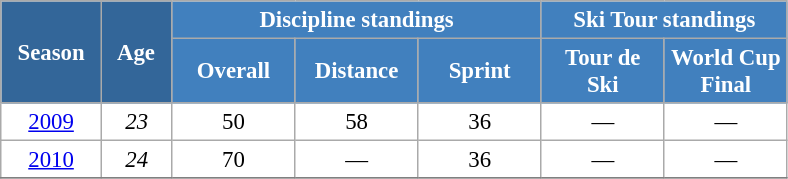<table class="wikitable" style="font-size:95%; text-align:center; border:grey solid 1px; border-collapse:collapse; background:#ffffff;">
<tr>
<th style="background-color:#369; color:white; width:60px;" rowspan="2"> Season </th>
<th style="background-color:#369; color:white; width:40px;" rowspan="2"> Age </th>
<th style="background-color:#4180be; color:white;" colspan="3">Discipline standings</th>
<th style="background-color:#4180be; color:white;" colspan="2">Ski Tour standings</th>
</tr>
<tr>
<th style="background-color:#4180be; color:white; width:75px;">Overall</th>
<th style="background-color:#4180be; color:white; width:75px;">Distance</th>
<th style="background-color:#4180be; color:white; width:75px;">Sprint</th>
<th style="background-color:#4180be; color:white; width:75px;">Tour de<br>Ski</th>
<th style="background-color:#4180be; color:white; width:75px;">World Cup<br>Final</th>
</tr>
<tr>
<td><a href='#'>2009</a></td>
<td><em>23</em></td>
<td>50</td>
<td>58</td>
<td>36</td>
<td>—</td>
<td>—</td>
</tr>
<tr>
<td><a href='#'>2010</a></td>
<td><em>24</em></td>
<td>70</td>
<td>—</td>
<td>36</td>
<td>—</td>
<td>—</td>
</tr>
<tr>
</tr>
</table>
